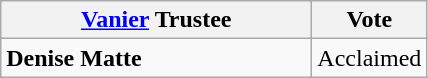<table class="wikitable">
<tr>
<th bgcolor="#DDDDFF" width="200px"><a href='#'>Vanier</a> Trustee</th>
<th bgcolor="#DDDDFF" width="50px">Vote</th>
</tr>
<tr>
<td><strong>Denise Matte</strong></td>
<td>Acclaimed</td>
</tr>
</table>
